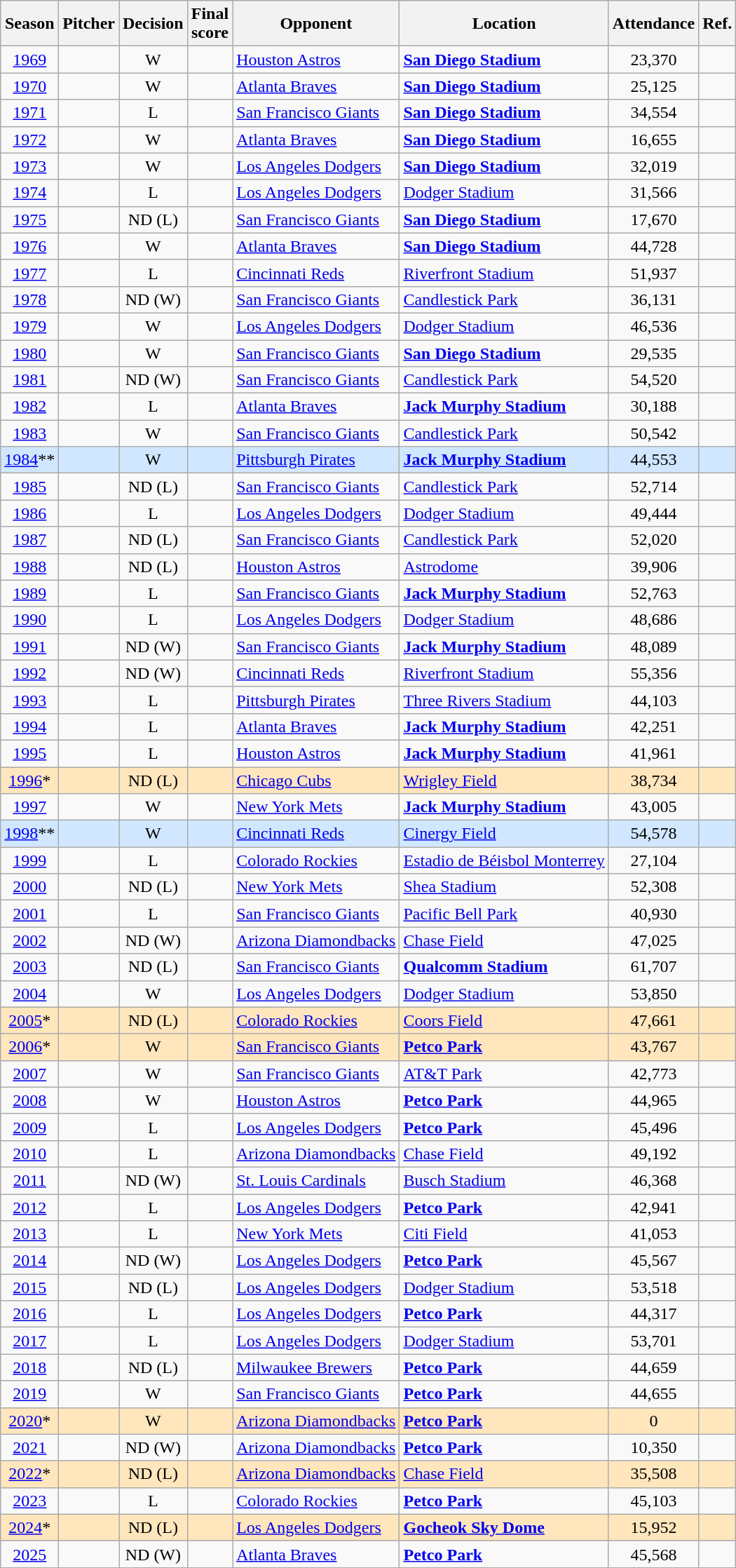<table class="wikitable sortable plainrowheaders">
<tr>
<th scope="col">Season</th>
<th scope="col">Pitcher</th>
<th scope="col">Decision</th>
<th scope="col">Final<br>score</th>
<th scope="col">Opponent</th>
<th scope="col">Location</th>
<th scope="col">Attendance</th>
<th class="unsortable">Ref.</th>
</tr>
<tr>
<td align=center><a href='#'>1969</a></td>
<td></td>
<td align=center>W</td>
<td align=center></td>
<td><a href='#'>Houston Astros</a></td>
<td><strong><a href='#'>San Diego Stadium</a></strong></td>
<td align=center>23,370</td>
<td align="center"></td>
</tr>
<tr>
<td align=center><a href='#'>1970</a></td>
<td></td>
<td align=center>W</td>
<td align=center></td>
<td><a href='#'>Atlanta Braves</a></td>
<td><strong><a href='#'>San Diego Stadium</a></strong></td>
<td align=center>25,125</td>
<td align="center"></td>
</tr>
<tr>
<td align=center><a href='#'>1971</a></td>
<td></td>
<td align=center>L</td>
<td align=center></td>
<td><a href='#'>San Francisco Giants</a></td>
<td><strong><a href='#'>San Diego Stadium</a></strong></td>
<td align=center>34,554</td>
<td align="center"></td>
</tr>
<tr>
<td align=center><a href='#'>1972</a></td>
<td></td>
<td align=center>W</td>
<td align=center></td>
<td><a href='#'>Atlanta Braves</a></td>
<td><strong><a href='#'>San Diego Stadium</a></strong></td>
<td align=center>16,655</td>
<td align="center"></td>
</tr>
<tr>
<td align=center><a href='#'>1973</a></td>
<td> </td>
<td align=center>W</td>
<td align=center></td>
<td><a href='#'>Los Angeles Dodgers</a></td>
<td><strong><a href='#'>San Diego Stadium</a></strong></td>
<td align=center>32,019</td>
<td align="center"></td>
</tr>
<tr>
<td align=center><a href='#'>1974</a></td>
<td></td>
<td align=center>L</td>
<td align=center></td>
<td><a href='#'>Los Angeles Dodgers</a></td>
<td><a href='#'>Dodger Stadium</a></td>
<td align=center>31,566</td>
<td align="center"></td>
</tr>
<tr>
<td align=center><a href='#'>1975</a></td>
<td></td>
<td align=center>ND (L)</td>
<td align=center></td>
<td><a href='#'>San Francisco Giants</a></td>
<td><strong><a href='#'>San Diego Stadium</a></strong></td>
<td align=center>17,670</td>
<td align="center"></td>
</tr>
<tr>
<td align=center><a href='#'>1976</a></td>
<td> </td>
<td align=center>W</td>
<td align=center></td>
<td><a href='#'>Atlanta Braves</a></td>
<td><strong><a href='#'>San Diego Stadium</a></strong></td>
<td align=center>44,728</td>
<td align="center"></td>
</tr>
<tr>
<td align=center><a href='#'>1977</a></td>
<td> </td>
<td align=center>L</td>
<td align=center></td>
<td><a href='#'>Cincinnati Reds</a></td>
<td><a href='#'>Riverfront Stadium</a></td>
<td align=center>51,937</td>
<td align="center"></td>
</tr>
<tr>
<td align=center><a href='#'>1978</a></td>
<td></td>
<td align=center>ND (W)</td>
<td align=center></td>
<td><a href='#'>San Francisco Giants</a></td>
<td><a href='#'>Candlestick Park</a></td>
<td align=center>36,131</td>
<td align="center"></td>
</tr>
<tr>
<td align=center><a href='#'>1979</a></td>
<td> </td>
<td align=center>W</td>
<td align=center></td>
<td><a href='#'>Los Angeles Dodgers</a></td>
<td><a href='#'>Dodger Stadium</a></td>
<td align=center>46,536</td>
<td align="center"></td>
</tr>
<tr>
<td align=center><a href='#'>1980</a></td>
<td> </td>
<td align=center>W</td>
<td align=center></td>
<td><a href='#'>San Francisco Giants</a></td>
<td><strong><a href='#'>San Diego Stadium</a></strong></td>
<td align=center>29,535</td>
<td align="center"></td>
</tr>
<tr>
<td align=center><a href='#'>1981</a></td>
<td></td>
<td align=center>ND (W)</td>
<td align=center></td>
<td><a href='#'>San Francisco Giants</a></td>
<td><a href='#'>Candlestick Park</a></td>
<td align=center>54,520</td>
<td align="center"></td>
</tr>
<tr>
<td align=center><a href='#'>1982</a></td>
<td></td>
<td align=center>L</td>
<td align=center></td>
<td><a href='#'>Atlanta Braves</a></td>
<td><strong><a href='#'>Jack Murphy Stadium</a></strong></td>
<td align=center>30,188</td>
<td align="center"></td>
</tr>
<tr>
<td align=center><a href='#'>1983</a></td>
<td></td>
<td align=center>W</td>
<td align=center></td>
<td><a href='#'>San Francisco Giants</a></td>
<td><a href='#'>Candlestick Park</a></td>
<td align=center>50,542</td>
<td align="center"></td>
</tr>
<tr>
<td style="background-color: #D0E7FF" align=center><a href='#'>1984</a>**</td>
<td style="background-color: #D0E7FF"></td>
<td style="background-color: #D0E7FF" align=center>W</td>
<td style="background-color: #D0E7FF" align=center></td>
<td style="background-color: #D0E7FF"><a href='#'>Pittsburgh Pirates</a></td>
<td style="background-color: #D0E7FF"><strong><a href='#'>Jack Murphy Stadium</a></strong></td>
<td style="background-color: #D0E7FF" align=center>44,553</td>
<td style="background-color: #D0E7FF" align="center"></td>
</tr>
<tr>
<td align=center><a href='#'>1985</a></td>
<td></td>
<td align=center>ND (L)</td>
<td align=center></td>
<td><a href='#'>San Francisco Giants</a></td>
<td><a href='#'>Candlestick Park</a></td>
<td align=center>52,714</td>
<td align="center"></td>
</tr>
<tr>
<td align=center><a href='#'>1986</a></td>
<td> </td>
<td align=center>L</td>
<td align=center></td>
<td><a href='#'>Los Angeles Dodgers</a></td>
<td><a href='#'>Dodger Stadium</a></td>
<td align=center>49,444</td>
<td align="center"></td>
</tr>
<tr>
<td align=center><a href='#'>1987</a></td>
<td> </td>
<td align=center>ND (L)</td>
<td align=center></td>
<td><a href='#'>San Francisco Giants</a></td>
<td><a href='#'>Candlestick Park</a></td>
<td align=center>52,020</td>
<td align=center></td>
</tr>
<tr>
<td align=center><a href='#'>1988</a></td>
<td></td>
<td align=center>ND (L)</td>
<td align=center></td>
<td><a href='#'>Houston Astros</a></td>
<td><a href='#'>Astrodome</a></td>
<td align=center>39,906</td>
<td align="center"></td>
</tr>
<tr>
<td align=center><a href='#'>1989</a></td>
<td> </td>
<td align=center>L</td>
<td align=center></td>
<td><a href='#'>San Francisco Giants</a></td>
<td><strong><a href='#'>Jack Murphy Stadium</a></strong></td>
<td align=center>52,763</td>
<td align="center"></td>
</tr>
<tr>
<td align=center><a href='#'>1990</a></td>
<td></td>
<td align=center>L</td>
<td align=center></td>
<td><a href='#'>Los Angeles Dodgers</a></td>
<td><a href='#'>Dodger Stadium</a></td>
<td align=center>48,686</td>
<td align="center"></td>
</tr>
<tr>
<td align=center><a href='#'>1991</a></td>
<td> </td>
<td align=center>ND (W)</td>
<td align=center></td>
<td><a href='#'>San Francisco Giants</a></td>
<td><strong><a href='#'>Jack Murphy Stadium</a></strong></td>
<td align=center>48,089</td>
<td align="center"></td>
</tr>
<tr>
<td align=center><a href='#'>1992</a></td>
<td> </td>
<td align=center>ND (W)</td>
<td align=center></td>
<td><a href='#'>Cincinnati Reds</a></td>
<td><a href='#'>Riverfront Stadium</a></td>
<td align=center>55,356</td>
<td align="center"></td>
</tr>
<tr>
<td align=center><a href='#'>1993</a></td>
<td></td>
<td align=center>L</td>
<td align=center></td>
<td><a href='#'>Pittsburgh Pirates</a></td>
<td><a href='#'>Three Rivers Stadium</a></td>
<td align=center>44,103</td>
<td align="center"></td>
</tr>
<tr>
<td align=center><a href='#'>1994</a></td>
<td> </td>
<td align=center>L</td>
<td align=center></td>
<td><a href='#'>Atlanta Braves</a></td>
<td><strong><a href='#'>Jack Murphy Stadium</a></strong></td>
<td align=center>42,251</td>
<td align="center"></td>
</tr>
<tr>
<td align=center><a href='#'>1995</a></td>
<td> </td>
<td align=center>L</td>
<td align=center></td>
<td><a href='#'>Houston Astros</a></td>
<td><strong><a href='#'>Jack Murphy Stadium</a></strong></td>
<td align=center>41,961</td>
<td align="center"></td>
</tr>
<tr>
<td style="background-color: #FFE6BD" align=center><a href='#'>1996</a>*</td>
<td style="background-color: #FFE6BD"></td>
<td style="background-color: #FFE6BD" align=center>ND (L)</td>
<td style="background-color: #FFE6BD" align=center></td>
<td style="background-color: #FFE6BD"><a href='#'>Chicago Cubs</a></td>
<td style="background-color: #FFE6BD"><a href='#'>Wrigley Field</a></td>
<td style="background-color: #FFE6BD" align=center>38,734</td>
<td style="background-color: #FFE6BD" align="center"></td>
</tr>
<tr>
<td align=center><a href='#'>1997</a></td>
<td></td>
<td align=center>W</td>
<td align=center></td>
<td><a href='#'>New York Mets</a></td>
<td><strong><a href='#'>Jack Murphy Stadium</a></strong></td>
<td align=center>43,005</td>
<td align="center"></td>
</tr>
<tr>
<td style="background-color: #D0E7FF" align=center><a href='#'>1998</a>**</td>
<td style="background-color: #D0E7FF"></td>
<td style="background-color: #D0E7FF" align=center>W</td>
<td style="background-color: #D0E7FF" align=center></td>
<td style="background-color: #D0E7FF"><a href='#'>Cincinnati Reds</a></td>
<td style="background-color: #D0E7FF"><a href='#'>Cinergy Field</a></td>
<td style="background-color: #D0E7FF" align=center>54,578</td>
<td style="background-color: #D0E7FF" align="center"></td>
</tr>
<tr>
<td align=center><a href='#'>1999</a></td>
<td> </td>
<td align=center>L</td>
<td align=center></td>
<td><a href='#'>Colorado Rockies</a></td>
<td><a href='#'>Estadio de Béisbol Monterrey</a></td>
<td align=center>27,104</td>
<td align="center"></td>
</tr>
<tr>
<td align=center><a href='#'>2000</a></td>
<td></td>
<td align=center>ND (L)</td>
<td align=center></td>
<td><a href='#'>New York Mets</a></td>
<td><a href='#'>Shea Stadium</a></td>
<td align=center>52,308</td>
<td align="center"></td>
</tr>
<tr>
<td align=center><a href='#'>2001</a></td>
<td></td>
<td align=center>L</td>
<td align=center></td>
<td><a href='#'>San Francisco Giants</a></td>
<td><a href='#'>Pacific Bell Park</a></td>
<td align=center>40,930</td>
<td align="center"></td>
</tr>
<tr>
<td align=center><a href='#'>2002</a></td>
<td></td>
<td align=center>ND (W)</td>
<td align=center></td>
<td><a href='#'>Arizona Diamondbacks</a></td>
<td><a href='#'>Chase Field</a></td>
<td align=center>47,025</td>
<td align="center"></td>
</tr>
<tr>
<td align=center><a href='#'>2003</a></td>
<td></td>
<td align=center>ND (L)</td>
<td align=center></td>
<td><a href='#'>San Francisco Giants</a></td>
<td><strong><a href='#'>Qualcomm Stadium</a></strong></td>
<td align=center>61,707</td>
<td align="center"></td>
</tr>
<tr>
<td align=center><a href='#'>2004</a></td>
<td> </td>
<td align=center>W</td>
<td align=center></td>
<td><a href='#'>Los Angeles Dodgers</a></td>
<td><a href='#'>Dodger Stadium</a></td>
<td align=center>53,850</td>
<td align="center"></td>
</tr>
<tr>
<td style="background-color: #FFE6BD" align=center><a href='#'>2005</a>*</td>
<td style="background-color: #FFE6BD"> </td>
<td style="background-color: #FFE6BD" align=center>ND (L)</td>
<td style="background-color: #FFE6BD" align=center></td>
<td style="background-color: #FFE6BD"><a href='#'>Colorado Rockies</a></td>
<td style="background-color: #FFE6BD"><a href='#'>Coors Field</a></td>
<td style="background-color: #FFE6BD" align=center>47,661</td>
<td style="background-color: #FFE6BD" align="center"></td>
</tr>
<tr>
<td style="background-color: #FFE6BD" align=center><a href='#'>2006</a>*</td>
<td style="background-color: #FFE6BD"></td>
<td style="background-color: #FFE6BD" align=center>W</td>
<td style="background-color: #FFE6BD" align=center></td>
<td style="background-color: #FFE6BD"><a href='#'>San Francisco Giants</a></td>
<td style="background-color: #FFE6BD"><strong><a href='#'>Petco Park</a></strong></td>
<td style="background-color: #FFE6BD" align=center>43,767</td>
<td style="background-color: #FFE6BD" align="center"></td>
</tr>
<tr>
<td align=center><a href='#'>2007</a></td>
<td> </td>
<td align=center>W</td>
<td align=center></td>
<td><a href='#'>San Francisco Giants</a></td>
<td><a href='#'>AT&T Park</a></td>
<td align=center>42,773</td>
<td align="center"></td>
</tr>
<tr>
<td align=center><a href='#'>2008</a></td>
<td> </td>
<td align=center>W</td>
<td align=center></td>
<td><a href='#'>Houston Astros</a></td>
<td><strong><a href='#'>Petco Park</a></strong></td>
<td align=center>44,965</td>
<td align="center"></td>
</tr>
<tr>
<td align=center><a href='#'>2009</a></td>
<td> </td>
<td align=center>L</td>
<td align=center></td>
<td><a href='#'>Los Angeles Dodgers</a></td>
<td><strong><a href='#'>Petco Park</a></strong></td>
<td align=center>45,496</td>
<td align="center"></td>
</tr>
<tr>
<td align=center><a href='#'>2010</a></td>
<td></td>
<td align=center>L</td>
<td align=center></td>
<td><a href='#'>Arizona Diamondbacks</a></td>
<td><a href='#'>Chase Field</a></td>
<td align=center>49,192</td>
<td align="center"></td>
</tr>
<tr>
<td align=center><a href='#'>2011</a></td>
<td></td>
<td align=center>ND (W)</td>
<td align=center></td>
<td><a href='#'>St. Louis Cardinals</a></td>
<td><a href='#'>Busch Stadium</a></td>
<td align=center>46,368</td>
<td align="center"></td>
</tr>
<tr>
<td align=center><a href='#'>2012</a></td>
<td></td>
<td align=center>L</td>
<td align=center></td>
<td><a href='#'>Los Angeles Dodgers</a></td>
<td><strong><a href='#'>Petco Park</a></strong></td>
<td align=center>42,941</td>
<td align="center"></td>
</tr>
<tr>
<td align=center><a href='#'>2013</a></td>
<td> </td>
<td align=center>L</td>
<td align=center></td>
<td><a href='#'>New York Mets</a></td>
<td><a href='#'>Citi Field</a></td>
<td align=center>41,053</td>
<td align="center"></td>
</tr>
<tr>
<td align=center><a href='#'>2014</a></td>
<td></td>
<td align=center>ND (W)</td>
<td align=center></td>
<td><a href='#'>Los Angeles Dodgers</a></td>
<td><strong><a href='#'>Petco Park</a></strong></td>
<td align=center>45,567</td>
<td align="center"></td>
</tr>
<tr>
<td align=center><a href='#'>2015</a></td>
<td></td>
<td align=center>ND (L)</td>
<td align=center></td>
<td><a href='#'>Los Angeles Dodgers</a></td>
<td><a href='#'>Dodger Stadium</a></td>
<td align=center>53,518</td>
<td align="center"></td>
</tr>
<tr>
<td align=center><a href='#'>2016</a></td>
<td></td>
<td align=center>L</td>
<td align=center></td>
<td><a href='#'>Los Angeles Dodgers</a></td>
<td><strong><a href='#'>Petco Park</a></strong></td>
<td align=center>44,317</td>
<td align="center"></td>
</tr>
<tr>
<td align=center><a href='#'>2017</a></td>
<td></td>
<td align=center>L</td>
<td align=center></td>
<td><a href='#'>Los Angeles Dodgers</a></td>
<td><a href='#'>Dodger Stadium</a></td>
<td align=center>53,701</td>
<td align="center"></td>
</tr>
<tr>
<td align=center><a href='#'>2018</a></td>
<td></td>
<td align=center>ND (L)</td>
<td align=center></td>
<td><a href='#'>Milwaukee Brewers</a></td>
<td><strong><a href='#'>Petco Park</a></strong></td>
<td align=center>44,659</td>
<td align="center"></td>
</tr>
<tr>
<td align=center><a href='#'>2019</a></td>
<td></td>
<td align=center>W</td>
<td align=center></td>
<td><a href='#'>San Francisco Giants</a></td>
<td><strong><a href='#'>Petco Park</a></strong></td>
<td align=center>44,655</td>
<td align="center"></td>
</tr>
<tr>
<td style="background-color: #FFE6BD" align=center><a href='#'>2020</a>*</td>
<td style="background-color: #FFE6BD"></td>
<td style="background-color: #FFE6BD" align=center>W</td>
<td style="background-color: #FFE6BD" align=center></td>
<td style="background-color: #FFE6BD"><a href='#'>Arizona Diamondbacks</a></td>
<td style="background-color: #FFE6BD"><strong><a href='#'>Petco Park</a></strong></td>
<td style="background-color: #FFE6BD" align=center>0</td>
<td style="background-color: #FFE6BD" align="center"></td>
</tr>
<tr>
<td align=center><a href='#'>2021</a></td>
<td></td>
<td align=center>ND (W)</td>
<td align=center></td>
<td><a href='#'>Arizona Diamondbacks</a></td>
<td><strong><a href='#'>Petco Park</a></strong></td>
<td align=center>10,350</td>
<td align=center></td>
</tr>
<tr>
<td style="background-color: #FFE6BD" align=center><a href='#'>2022</a>*</td>
<td style="background-color: #FFE6BD"> </td>
<td style="background-color: #FFE6BD" align=center>ND (L)</td>
<td style="background-color: #FFE6BD" align=center></td>
<td style="background-color: #FFE6BD"><a href='#'>Arizona Diamondbacks</a></td>
<td style="background-color: #FFE6BD"><a href='#'>Chase Field</a></td>
<td style="background-color: #FFE6BD" align=center>35,508</td>
<td style="background-color: #FFE6BD" align="center"></td>
</tr>
<tr>
<td align=center><a href='#'>2023</a></td>
<td></td>
<td align=center>L</td>
<td align=center></td>
<td><a href='#'>Colorado Rockies</a></td>
<td><strong><a href='#'>Petco Park</a></strong></td>
<td align=center>45,103</td>
<td align=center></td>
</tr>
<tr style="background-color: #FFE6BD">
<td align=center><a href='#'>2024</a>*</td>
<td> </td>
<td align=center>ND (L)</td>
<td align=center></td>
<td><a href='#'>Los Angeles Dodgers</a></td>
<td><strong><a href='#'>Gocheok Sky Dome</a></strong></td>
<td align=center>15,952</td>
<td align=center></td>
</tr>
<tr>
<td align=center><a href='#'>2025</a></td>
<td></td>
<td align=center>ND (W)</td>
<td align=center></td>
<td><a href='#'>Atlanta Braves</a></td>
<td><strong><a href='#'>Petco Park</a></strong></td>
<td align=center>45,568</td>
<td align=center></td>
</tr>
</table>
